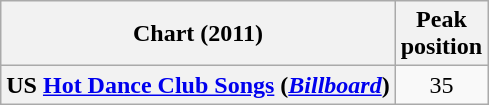<table class="wikitable plainrowheaders">
<tr>
<th scope="col">Chart (2011)</th>
<th scope="col">Peak<br>position</th>
</tr>
<tr>
<th scope="row">US <a href='#'>Hot Dance Club Songs</a> (<em><a href='#'>Billboard</a></em>)</th>
<td style="text-align:center">35</td>
</tr>
</table>
